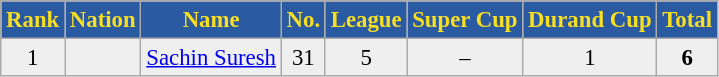<table class="wikitable sortable" style="font-size: 95%; text-align: center;">
<tr>
<th style="background:#2A5AA1; color:#FADF20; text-align:center;">Rank</th>
<th style="background:#2A5AA1; color:#FADF20; text-align:center;">Nation</th>
<th style="background:#2A5AA1; color:#FADF20; text-align:center;">Name</th>
<th style="background:#2A5AA1; color:#FADF20; text-align:center;">No.</th>
<th style="background:#2A5AA1; color:#FADF20; text-align:center;">League</th>
<th style="background:#2A5AA1; color:#FADF20; text-align:center;">Super Cup</th>
<th style="background:#2A5AA1; color:#FADF20; text-align:center;">Durand Cup</th>
<th style="background:#2A5AA1; color:#FADF20; text-align:center;">Total</th>
</tr>
<tr bgcolor="#EFEFEF">
<td>1</td>
<td></td>
<td style="text-align:left;"><a href='#'>Sachin Suresh</a></td>
<td>31</td>
<td>5</td>
<td>–</td>
<td>1</td>
<td><strong>6</strong></td>
</tr>
</table>
